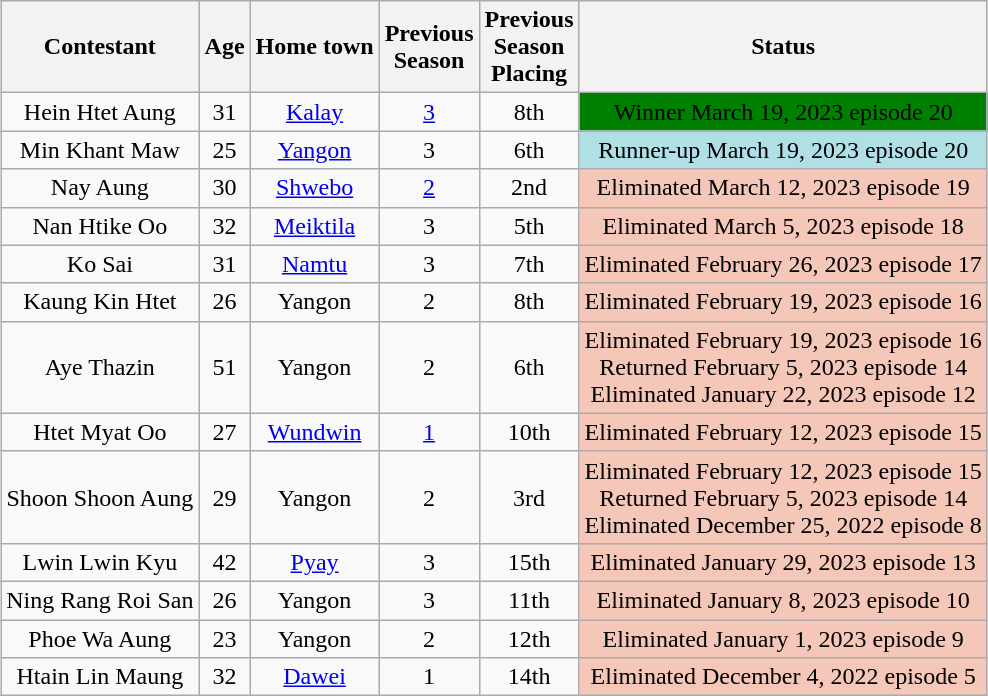<table class= "wikitable sortable" style="text-align: center; margin:auto; align: center">
<tr>
<th>Contestant</th>
<th>Age</th>
<th>Home town</th>
<th>Previous<br>Season</th>
<th>Previous<br>Season<br>Placing</th>
<th>Status</th>
</tr>
<tr>
<td>Hein Htet Aung</td>
<td>31</td>
<td><a href='#'>Kalay</a></td>
<td><a href='#'>3</a></td>
<td>8th</td>
<td style="background:green;"><span>Winner March 19, 2023 episode 20</span></td>
</tr>
<tr>
<td>Min Khant Maw</td>
<td>25</td>
<td><a href='#'>Yangon</a></td>
<td>3</td>
<td>6th</td>
<td style="background:#B0E0E6;">Runner-up March 19, 2023 episode 20</td>
</tr>
<tr>
<td>Nay Aung</td>
<td>30</td>
<td><a href='#'>Shwebo</a></td>
<td><a href='#'>2</a></td>
<td>2nd</td>
<td bgcolor="#F4C7B8">Eliminated March 12, 2023 episode 19</td>
</tr>
<tr>
<td>Nan Htike Oo</td>
<td>32</td>
<td><a href='#'>Meiktila</a></td>
<td>3</td>
<td>5th</td>
<td bgcolor="#F4C7B8">Eliminated March 5, 2023 episode 18</td>
</tr>
<tr>
<td>Ko Sai</td>
<td>31</td>
<td><a href='#'>Namtu</a></td>
<td>3</td>
<td>7th</td>
<td bgcolor="#F4C7B8">Eliminated February 26, 2023 episode 17</td>
</tr>
<tr>
<td>Kaung Kin Htet</td>
<td>26</td>
<td>Yangon</td>
<td>2</td>
<td>8th</td>
<td bgcolor="#F4C7B8">Eliminated February 19, 2023 episode 16</td>
</tr>
<tr>
<td>Aye Thazin</td>
<td>51</td>
<td>Yangon</td>
<td>2</td>
<td>6th</td>
<td bgcolor="#F4C7B8">Eliminated February 19, 2023 episode 16<br>Returned February 5, 2023 episode 14<br>Eliminated January 22, 2023 episode 12</td>
</tr>
<tr>
<td>Htet Myat Oo</td>
<td>27</td>
<td><a href='#'>Wundwin</a></td>
<td><a href='#'>1</a></td>
<td>10th</td>
<td bgcolor="#F4C7B8">Eliminated February 12, 2023 episode 15</td>
</tr>
<tr>
<td>Shoon Shoon Aung</td>
<td>29</td>
<td>Yangon</td>
<td>2</td>
<td>3rd</td>
<td bgcolor="#F4C7B8">Eliminated February 12, 2023 episode 15<br>Returned February 5, 2023 episode 14<br>Eliminated December 25, 2022 episode 8</td>
</tr>
<tr>
<td>Lwin Lwin Kyu</td>
<td>42</td>
<td><a href='#'>Pyay</a></td>
<td>3</td>
<td>15th</td>
<td bgcolor="#F4C7B8">Eliminated January 29, 2023 episode 13</td>
</tr>
<tr>
<td>Ning Rang Roi San</td>
<td>26</td>
<td>Yangon</td>
<td>3</td>
<td>11th</td>
<td bgcolor="#F4C7B8">Eliminated January 8, 2023 episode 10</td>
</tr>
<tr>
<td>Phoe Wa Aung</td>
<td>23</td>
<td>Yangon</td>
<td>2</td>
<td>12th</td>
<td bgcolor="#F4C7B8">Eliminated January 1, 2023 episode 9</td>
</tr>
<tr>
<td>Htain Lin Maung</td>
<td>32</td>
<td><a href='#'>Dawei</a></td>
<td>1</td>
<td>14th</td>
<td bgcolor="#F4C7B8">Eliminated December 4, 2022 episode 5</td>
</tr>
</table>
